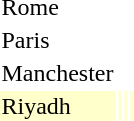<table>
<tr>
<td rowspan=2>Rome</td>
<td rowspan=2></td>
<td rowspan=2></td>
<td></td>
</tr>
<tr>
<td></td>
</tr>
<tr>
<td rowspan=2>Paris</td>
<td rowspan=2></td>
<td rowspan=2></td>
<td></td>
</tr>
<tr>
<td></td>
</tr>
<tr>
<td rowspan=2>Manchester</td>
<td rowspan=2></td>
<td rowspan=2></td>
<td></td>
</tr>
<tr>
<td></td>
</tr>
<tr bgcolor=ffffcc>
<td>Riyadh</td>
<td></td>
<td></td>
<td></td>
</tr>
</table>
